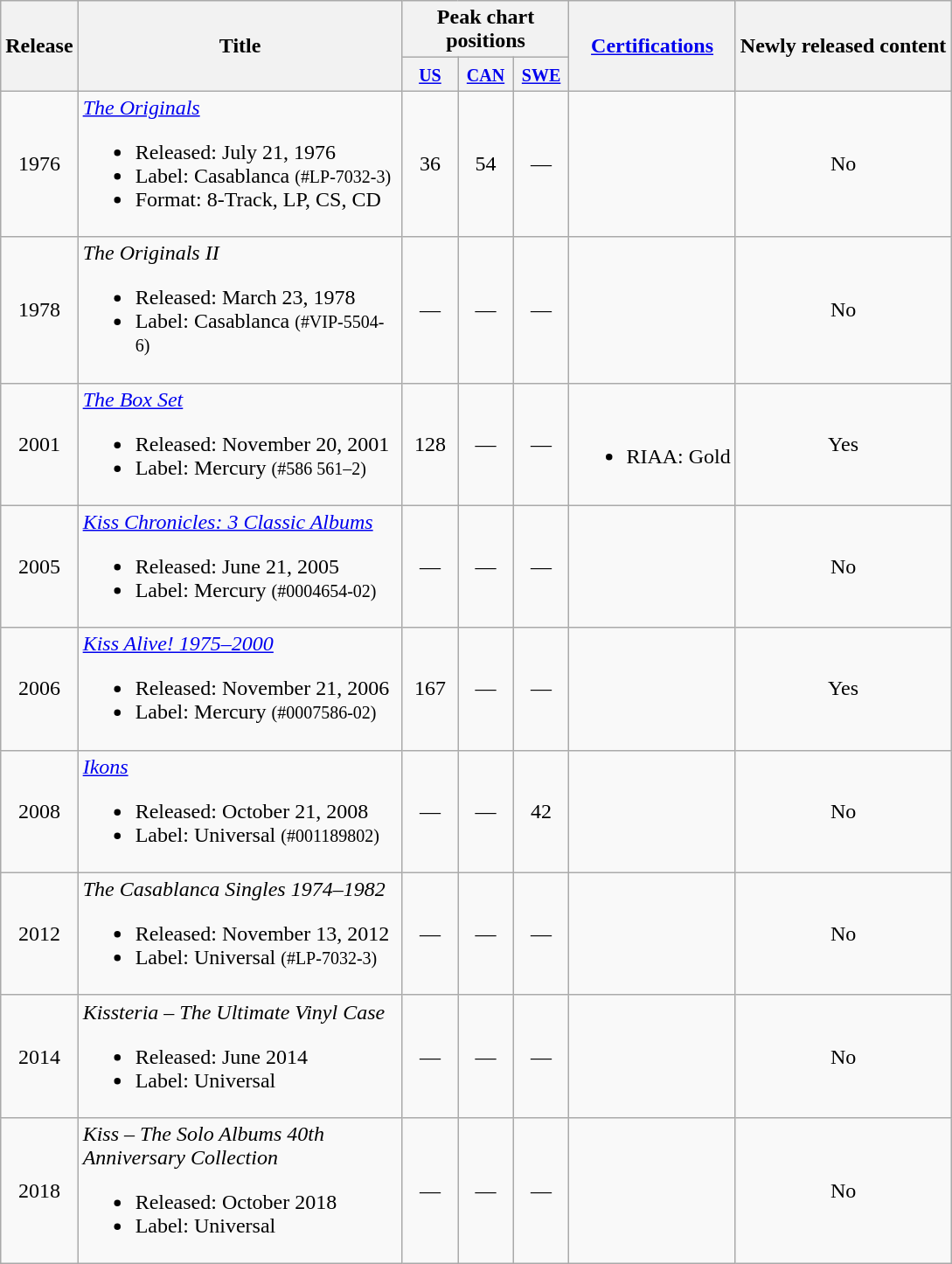<table class="wikitable" style="text-align: center">
<tr>
<th rowspan="2">Release</th>
<th rowspan="2" width="240">Title</th>
<th colspan="3">Peak chart positions</th>
<th rowspan="2"><a href='#'>Certifications</a></th>
<th rowspan="2">Newly released content</th>
</tr>
<tr>
<th style="width:35px;"><small><a href='#'>US</a></small><br></th>
<th style="width:35px;"><small><a href='#'>CAN</a></small><br></th>
<th style="width:35px;"><small><a href='#'>SWE</a></small><br></th>
</tr>
<tr>
<td>1976</td>
<td align="left"><em><a href='#'>The Originals</a></em><br><ul><li>Released: July 21, 1976</li><li>Label: Casablanca <small>(#LP-7032-3)</small></li><li>Format: 8-Track, LP, CS, CD</li></ul></td>
<td>36</td>
<td>54</td>
<td>—</td>
<td></td>
<td>No</td>
</tr>
<tr>
<td>1978</td>
<td align="left"><em>The Originals II</em><br><ul><li>Released: March 23, 1978</li><li>Label: Casablanca <small>(#VIP-5504-6)</small></li></ul></td>
<td>—</td>
<td>—</td>
<td>—</td>
<td></td>
<td>No</td>
</tr>
<tr>
<td>2001</td>
<td align="left"><em><a href='#'>The Box Set</a></em><br><ul><li>Released: November 20, 2001</li><li>Label: Mercury <small>(#586 561–2)</small></li></ul></td>
<td>128</td>
<td>—</td>
<td>—</td>
<td align="left"><br><ul><li>RIAA: Gold</li></ul></td>
<td>Yes</td>
</tr>
<tr>
<td>2005</td>
<td align="left"><em><a href='#'>Kiss Chronicles: 3 Classic Albums</a></em><br><ul><li>Released: June 21, 2005</li><li>Label: Mercury <small>(#0004654-02)</small></li></ul></td>
<td>—</td>
<td>—</td>
<td>—</td>
<td align="left"></td>
<td>No</td>
</tr>
<tr>
<td>2006</td>
<td align="left"><em><a href='#'>Kiss Alive! 1975–2000</a></em><br><ul><li>Released: November 21, 2006</li><li>Label: Mercury <small>(#0007586-02)</small></li></ul></td>
<td>167</td>
<td>—</td>
<td>—</td>
<td align="left"></td>
<td>Yes</td>
</tr>
<tr>
<td>2008</td>
<td align="left"><em><a href='#'>Ikons</a></em><br><ul><li>Released: October 21, 2008</li><li>Label: Universal <small>(#001189802)</small></li></ul></td>
<td>—</td>
<td>—</td>
<td>42</td>
<td align="left"></td>
<td>No</td>
</tr>
<tr>
<td>2012</td>
<td align="left"><em>The Casablanca Singles 1974–1982</em><br><ul><li>Released: November 13, 2012</li><li>Label: Universal <small>(#LP-7032-3)</small></li></ul></td>
<td>—</td>
<td>—</td>
<td>—</td>
<td></td>
<td>No</td>
</tr>
<tr>
<td>2014</td>
<td align="left"><em>Kissteria – The Ultimate Vinyl Case</em><br><ul><li>Released: June 2014</li><li>Label: Universal</li></ul></td>
<td>—</td>
<td>—</td>
<td>—</td>
<td></td>
<td>No</td>
</tr>
<tr>
<td>2018</td>
<td align="left"><em>Kiss – The Solo Albums 40th Anniversary Collection</em><br><ul><li>Released: October 2018</li><li>Label: Universal</li></ul></td>
<td>—</td>
<td>—</td>
<td>—</td>
<td></td>
<td>No</td>
</tr>
</table>
